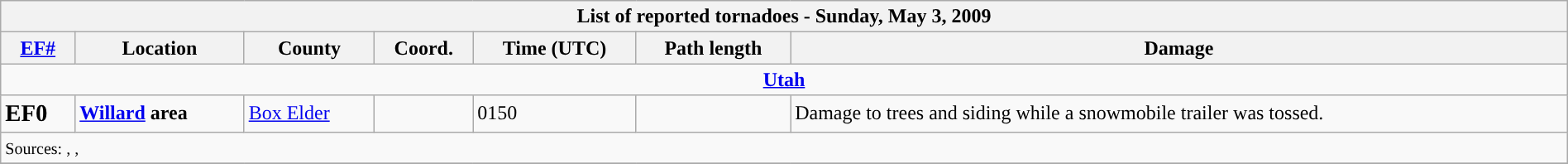<table class="wikitable collapsible" width="100%">
<tr>
<th colspan="7">List of reported tornadoes - Sunday, May 3, 2009</th>
</tr>
<tr>
<th><a href='#'>EF#</a></th>
<th>Location</th>
<th>County</th>
<th>Coord.</th>
<th>Time (UTC)</th>
<th>Path length</th>
<th>Damage</th>
</tr>
<tr>
<td colspan="7" align=center><strong><a href='#'>Utah</a></strong></td>
</tr>
<tr>
<td><big><strong>EF0</strong></big></td>
<td><strong><a href='#'>Willard</a> area</strong></td>
<td><a href='#'>Box Elder</a></td>
<td></td>
<td>0150</td>
<td></td>
<td>Damage to trees and siding while a snowmobile trailer was tossed.</td>
</tr>
<tr>
<td colspan="7"><small>Sources: , , </small></td>
</tr>
<tr>
</tr>
</table>
